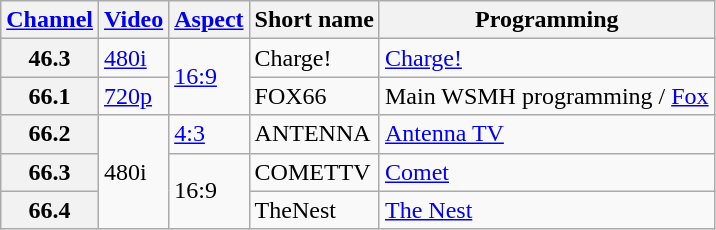<table class="wikitable">
<tr>
<th><a href='#'>Channel</a></th>
<th><a href='#'>Video</a></th>
<th><a href='#'>Aspect</a></th>
<th>Short name</th>
<th>Programming</th>
</tr>
<tr>
<th scope = "row">46.3</th>
<td><a href='#'>480i</a></td>
<td rowspan=2><a href='#'>16:9</a></td>
<td>Charge!</td>
<td><a href='#'>Charge!</a></td>
</tr>
<tr>
<th scope = "row">66.1</th>
<td><a href='#'>720p</a></td>
<td>FOX66</td>
<td>Main WSMH programming / <a href='#'>Fox</a></td>
</tr>
<tr>
<th scope = "row">66.2</th>
<td rowspan="3">480i</td>
<td><a href='#'>4:3</a></td>
<td>ANTENNA</td>
<td><a href='#'>Antenna TV</a></td>
</tr>
<tr>
<th scope = "row">66.3</th>
<td rowspan="2">16:9</td>
<td>COMETTV</td>
<td><a href='#'>Comet</a></td>
</tr>
<tr>
<th scope = "row">66.4</th>
<td>TheNest</td>
<td><a href='#'>The Nest</a></td>
</tr>
</table>
